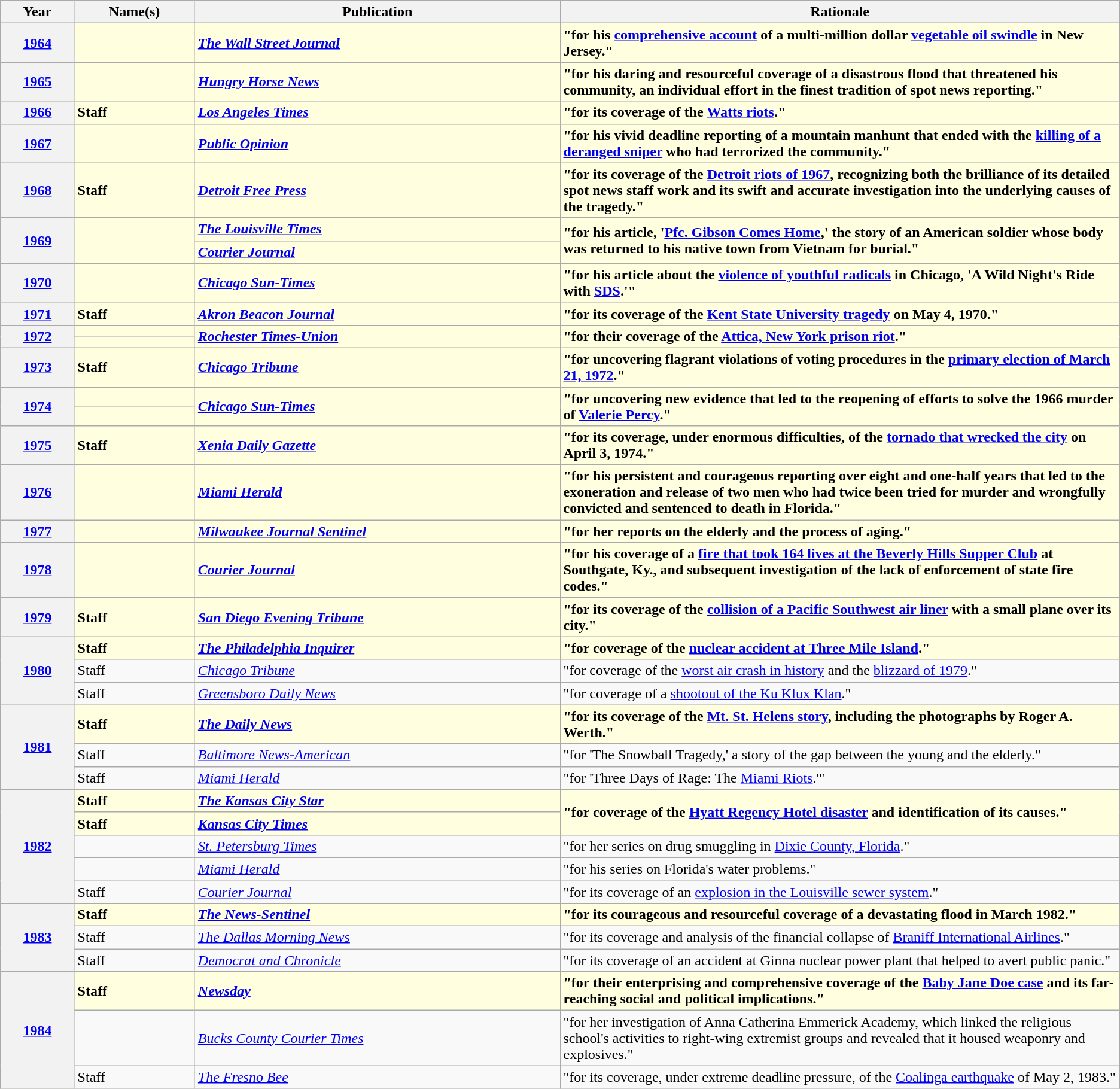<table class="wikitable sortable">
<tr style="vertical-align:bottom;">
<th>Year</th>
<th>Name(s)</th>
<th>Publication</th>
<th width=50%>Rationale</th>
</tr>
<tr style="background-color:lightyellow;">
<th><strong><a href='#'>1964</a></strong></th>
<td><strong></strong></td>
<td><strong><em><a href='#'>The Wall Street Journal</a></em></strong></td>
<td><strong>"for his <a href='#'>comprehensive account</a> of a multi-million dollar <a href='#'>vegetable oil swindle</a> in New Jersey."</strong></td>
</tr>
<tr style="background-color:lightyellow;">
<th><strong><a href='#'>1965</a></strong></th>
<td><strong></strong></td>
<td><strong><em><a href='#'>Hungry Horse News</a></em></strong></td>
<td><strong>"for his daring and resourceful coverage of a disastrous flood that threatened his community, an individual effort in the finest tradition of spot news reporting."</strong></td>
</tr>
<tr style="background-color:lightyellow;">
<th><strong><a href='#'>1966</a></strong></th>
<td><strong>Staff</strong></td>
<td><strong><em><a href='#'>Los Angeles Times</a></em></strong></td>
<td><strong>"for its coverage of the <a href='#'>Watts riots</a>."</strong></td>
</tr>
<tr style="background-color:lightyellow;">
<th><strong><a href='#'>1967</a></strong></th>
<td><strong></strong></td>
<td><strong><em><a href='#'>Public Opinion</a></em></strong></td>
<td><strong>"for his vivid deadline reporting of a mountain manhunt that ended with the <a href='#'>killing of a deranged sniper</a> who had terrorized the community."</strong></td>
</tr>
<tr style="background-color:lightyellow;">
<th><strong><a href='#'>1968</a></strong></th>
<td><strong>Staff</strong></td>
<td><strong><em><a href='#'>Detroit Free Press</a></em></strong></td>
<td><strong>"for its coverage of the <a href='#'>Detroit riots of 1967</a>, recognizing both the brilliance of its detailed spot news staff work and its swift and accurate investigation into the underlying causes of the tragedy."</strong></td>
</tr>
<tr style="background-color:lightyellow;">
<th rowspan=2><strong><a href='#'>1969</a></strong></th>
<td rowspan=2><strong></strong></td>
<td><strong><em><a href='#'>The Louisville Times</a></em></strong></td>
<td rowspan=2><strong>"for his article, '<a href='#'>Pfc. Gibson Comes Home</a>,' the story of an American soldier whose body was returned to his native town from Vietnam for burial."</strong></td>
</tr>
<tr style="background-color:lightyellow;">
<td><strong><em><a href='#'>Courier Journal</a></em></strong></td>
</tr>
<tr style="background-color:lightyellow;">
<th><strong><a href='#'>1970</a></strong></th>
<td><strong></strong></td>
<td><strong><em><a href='#'>Chicago Sun-Times</a></em></strong></td>
<td><strong>"for his article about the <a href='#'>violence of youthful radicals</a> in Chicago, 'A Wild Night's Ride with <a href='#'>SDS</a>.'"</strong></td>
</tr>
<tr style="background-color:lightyellow;">
<th><strong><a href='#'>1971</a></strong></th>
<td><strong>Staff</strong></td>
<td><strong><em><a href='#'>Akron Beacon Journal</a></em></strong></td>
<td><strong>"for its coverage of the <a href='#'>Kent State University tragedy</a> on May 4, 1970."</strong></td>
</tr>
<tr style="background-color:lightyellow;">
<th rowspan=2><strong><a href='#'>1972</a></strong></th>
<td><strong></strong></td>
<td rowspan=2><strong><em><a href='#'>Rochester Times-Union</a></em></strong></td>
<td rowspan=2><strong>"for their coverage of the <a href='#'>Attica, New York prison riot</a>."</strong></td>
</tr>
<tr style="background-color:lightyellow;">
<td><strong></strong></td>
</tr>
<tr style="background-color:lightyellow;">
<th><strong><a href='#'>1973</a></strong></th>
<td><strong>Staff</strong></td>
<td><strong><em><a href='#'>Chicago Tribune</a></em></strong></td>
<td><strong>"for uncovering flagrant violations of voting procedures in the <a href='#'>primary election of March 21, 1972</a>."</strong></td>
</tr>
<tr style="background-color:lightyellow;">
<th rowspan=2><strong><a href='#'>1974</a></strong></th>
<td><strong></strong></td>
<td rowspan=2><strong><em><a href='#'>Chicago Sun-Times</a></em></strong></td>
<td rowspan=2><strong>"for uncovering new evidence that led to the reopening of efforts to solve the 1966 murder of <a href='#'>Valerie Percy</a>."</strong></td>
</tr>
<tr style="background-color:lightyellow;">
<td><strong></strong></td>
</tr>
<tr style="background-color:lightyellow;">
<th><strong><a href='#'>1975</a></strong></th>
<td><strong>Staff</strong></td>
<td><strong><em><a href='#'>Xenia Daily Gazette</a></em></strong></td>
<td><strong>"for its coverage, under enormous difficulties, of the <a href='#'>tornado that wrecked the city</a> on April 3, 1974."</strong></td>
</tr>
<tr style="background-color:lightyellow;">
<th><strong><a href='#'>1976</a></strong></th>
<td><strong></strong></td>
<td><strong><em><a href='#'>Miami Herald</a></em></strong></td>
<td><strong>"for his persistent and courageous reporting over eight and one-half years that led to the exoneration and release of two men who had twice been tried for murder and wrongfully convicted and sentenced to death in Florida."</strong></td>
</tr>
<tr style="background-color:lightyellow;">
<th><strong><a href='#'>1977</a></strong></th>
<td><strong></strong></td>
<td><strong><em><a href='#'>Milwaukee Journal Sentinel</a></em></strong></td>
<td><strong>"for her reports on the elderly and the process of aging."</strong></td>
</tr>
<tr style="background-color:lightyellow;">
<th><strong><a href='#'>1978</a></strong></th>
<td><strong></strong></td>
<td><strong><em><a href='#'>Courier Journal</a></em></strong></td>
<td><strong>"for his coverage of a <a href='#'>fire that took 164 lives at the Beverly Hills Supper Club</a> at Southgate, Ky., and subsequent investigation of the lack of enforcement of state fire codes."</strong></td>
</tr>
<tr style="background-color:lightyellow;">
<th><strong><a href='#'>1979</a></strong></th>
<td><strong>Staff</strong></td>
<td><strong><em><a href='#'>San Diego Evening Tribune</a></em></strong></td>
<td><strong>"for its coverage of the <a href='#'>collision of a Pacific Southwest air liner</a> with a small plane over its city."</strong></td>
</tr>
<tr style="background-color:lightyellow;">
<th rowspan=3><strong><a href='#'>1980</a></strong></th>
<td><strong>Staff</strong></td>
<td><strong><em><a href='#'>The Philadelphia Inquirer</a></em></strong></td>
<td><strong>"for coverage of the <a href='#'>nuclear accident at Three Mile Island</a>."</strong></td>
</tr>
<tr>
<td>Staff</td>
<td><em><a href='#'>Chicago Tribune</a></em></td>
<td>"for coverage of the <a href='#'>worst air crash in history</a> and the <a href='#'>blizzard of 1979</a>."</td>
</tr>
<tr>
<td>Staff</td>
<td><em><a href='#'>Greensboro Daily News</a></em></td>
<td>"for coverage of a <a href='#'>shootout of the Ku Klux Klan</a>."</td>
</tr>
<tr style="background-color:lightyellow;">
<th rowspan=3><strong><a href='#'>1981</a></strong></th>
<td><strong>Staff</strong></td>
<td><strong><em><a href='#'>The Daily News</a></em></strong></td>
<td><strong>"for its coverage of the <a href='#'>Mt. St. Helens story</a>, including the photographs by Roger A. Werth."</strong></td>
</tr>
<tr>
<td>Staff</td>
<td><em><a href='#'>Baltimore News-American</a></em></td>
<td>"for 'The Snowball Tragedy,' a story of the gap between the young and the elderly."</td>
</tr>
<tr>
<td>Staff</td>
<td><em><a href='#'>Miami Herald</a></em></td>
<td>"for 'Three Days of Rage: The <a href='#'>Miami Riots</a>.'"</td>
</tr>
<tr style="background-color:lightyellow;">
<th rowspan=5><strong><a href='#'>1982</a></strong></th>
<td><strong>Staff</strong></td>
<td><strong><em><a href='#'>The Kansas City Star</a></em></strong></td>
<td rowspan=2><strong>"for coverage of the <a href='#'>Hyatt Regency Hotel disaster</a> and identification of its causes."</strong></td>
</tr>
<tr style="background-color:lightyellow;">
<td><strong>Staff</strong></td>
<td><strong><em><a href='#'>Kansas City Times</a></em></strong></td>
</tr>
<tr>
<td></td>
<td><em><a href='#'>St. Petersburg Times</a></em></td>
<td>"for her series on drug smuggling in <a href='#'>Dixie County, Florida</a>."</td>
</tr>
<tr>
<td></td>
<td><em><a href='#'>Miami Herald</a></em></td>
<td>"for his series on Florida's water problems."</td>
</tr>
<tr>
<td>Staff</td>
<td><em><a href='#'>Courier Journal</a></em></td>
<td>"for its coverage of an <a href='#'>explosion in the Louisville sewer system</a>."</td>
</tr>
<tr style="background-color:lightyellow;">
<th rowspan=3><strong><a href='#'>1983</a></strong></th>
<td><strong>Staff</strong></td>
<td><strong><em><a href='#'>The News-Sentinel</a></em></strong></td>
<td><strong>"for its courageous and resourceful coverage of a devastating flood in March 1982."</strong></td>
</tr>
<tr>
<td>Staff</td>
<td><em><a href='#'>The Dallas Morning News</a></em></td>
<td>"for its coverage and analysis of the financial collapse of <a href='#'>Braniff International Airlines</a>."</td>
</tr>
<tr>
<td>Staff</td>
<td><em><a href='#'>Democrat and Chronicle</a></em></td>
<td>"for its coverage of an accident at Ginna nuclear power plant that helped to avert public panic."</td>
</tr>
<tr style="background-color:lightyellow;">
<th rowspan=3><strong><a href='#'>1984</a></strong></th>
<td><strong>Staff</strong></td>
<td><strong><em><a href='#'>Newsday</a></em></strong></td>
<td><strong>"for their enterprising and comprehensive coverage of the <a href='#'>Baby Jane Doe case</a> and its far-reaching social and political implications."</strong></td>
</tr>
<tr>
<td></td>
<td><em><a href='#'>Bucks County Courier Times</a></em></td>
<td>"for her investigation of Anna Catherina Emmerick Academy, which linked the religious school's activities to right-wing extremist groups and revealed that it housed weaponry and explosives."</td>
</tr>
<tr>
<td>Staff</td>
<td><em><a href='#'>The Fresno Bee</a></em></td>
<td>"for its coverage, under extreme deadline pressure, of the <a href='#'>Coalinga earthquake</a> of May 2, 1983."</td>
</tr>
</table>
